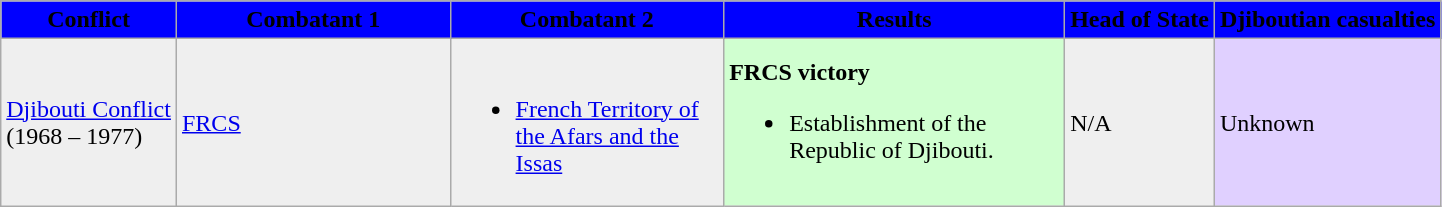<table class="wikitable">
<tr>
<th rowspan="1" style="background:#0000FF" width=""><span>Conflict</span></th>
<th rowspan="1" style="background:#0000FF" width="175px"><span>Combatant 1</span></th>
<th rowspan="1" style="background:#0000FF" width="175px"><span>Combatant 2</span></th>
<th rowspan="1" style="background:#0000FF" width="220px"><span>Results</span></th>
<th rowspan="1" style="background:#0000FF" width=""><span>Head of State</span></th>
<th rowspan="1" style="background:#0000FF" width=""><span>Djiboutian casualties</span></th>
</tr>
<tr>
<td style="background:#efefef"><a href='#'>Djibouti Conflict</a><br>(1968  – 1977)</td>
<td style="background:#efefef"><a href='#'>FRCS</a></td>
<td style="background:#efefef"><br><ul><li> <a href='#'>French Territory of the Afars and the Issas</a></li></ul></td>
<td style="background:#D0FFD0"><strong>FRCS victory</strong><br><ul><li>Establishment of the Republic of Djibouti.</li></ul></td>
<td style="background:#efefef">N/A</td>
<td style="background:#E0D0FF">Unknown</td>
</tr>
</table>
